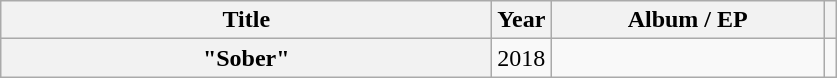<table class="wikitable plainrowheaders" style="text-align:center;">
<tr>
<th scope="col", style="width:320px;">Title</th>
<th scope="col">Year</th>
<th scope="col", style="width:175px;">Album / EP</th>
<th scope="col"></th>
</tr>
<tr>
<th scope="row">"Sober"</th>
<td>2018</td>
<td></td>
<td style="text-align:center;"></td>
</tr>
</table>
